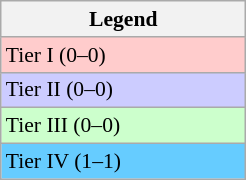<table class="wikitable" style="font-size:90%; width:13%;">
<tr>
<th>Legend</th>
</tr>
<tr style="background:#fcc;">
<td>Tier I (0–0)</td>
</tr>
<tr style="background:#ccf;">
<td>Tier II (0–0)</td>
</tr>
<tr style="background:#cfc;">
<td>Tier III (0–0)</td>
</tr>
<tr style="background:#6cf;">
<td>Tier IV (1–1)</td>
</tr>
</table>
